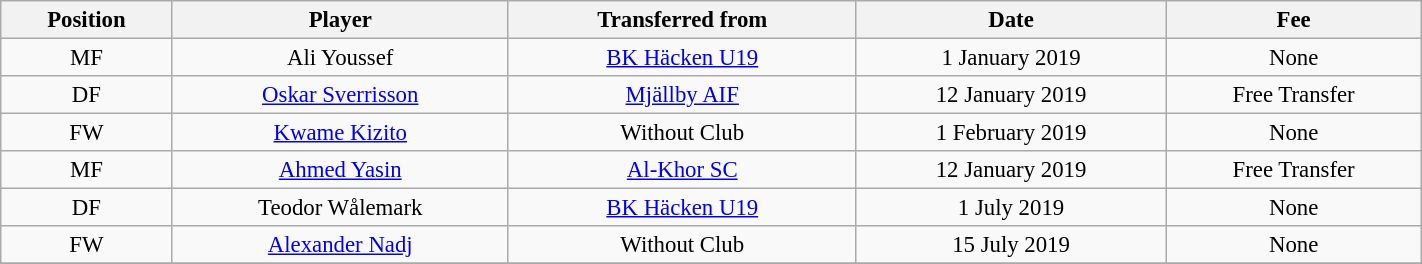<table class="wikitable sortable" style="width:75%; text-align:center; font-size:95%; text-align:center;">
<tr>
<th><strong>Position</strong></th>
<th><strong>Player</strong></th>
<th><strong>Transferred from</strong></th>
<th><strong>Date</strong></th>
<th><strong>Fee</strong></th>
</tr>
<tr>
<td>MF</td>
<td> Ali Youssef</td>
<td> <a href='#'>BK Häcken U19</a></td>
<td>1 January 2019</td>
<td>None</td>
</tr>
<tr>
<td>DF</td>
<td> <a href='#'>Oskar Sverrisson</a></td>
<td> <a href='#'>Mjällby AIF</a></td>
<td>12 January 2019</td>
<td>Free Transfer</td>
</tr>
<tr>
<td>FW</td>
<td> <a href='#'>Kwame Kizito</a></td>
<td>Without Club</td>
<td>1 February 2019</td>
<td>None</td>
</tr>
<tr>
<td>MF</td>
<td>  <a href='#'>Ahmed Yasin</a></td>
<td> <a href='#'>Al-Khor SC</a></td>
<td>12 January 2019</td>
<td>Free Transfer</td>
</tr>
<tr>
<td>DF</td>
<td> Teodor Wålemark</td>
<td> <a href='#'>BK Häcken U19</a></td>
<td>1 July 2019</td>
<td>None</td>
</tr>
<tr>
<td>FW</td>
<td>  <a href='#'>Alexander Nadj</a></td>
<td>Without Club</td>
<td>15 July 2019</td>
<td>None</td>
</tr>
<tr>
</tr>
</table>
